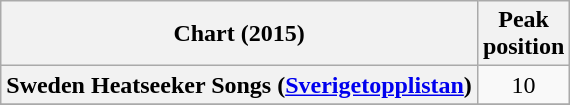<table class="wikitable sortable plainrowheaders" style="text-align:center">
<tr>
<th scope="col">Chart (2015)</th>
<th scope="col">Peak<br>position</th>
</tr>
<tr>
<th scope="row">Sweden Heatseeker Songs (<a href='#'>Sverigetopplistan</a>)</th>
<td>10</td>
</tr>
<tr>
</tr>
</table>
